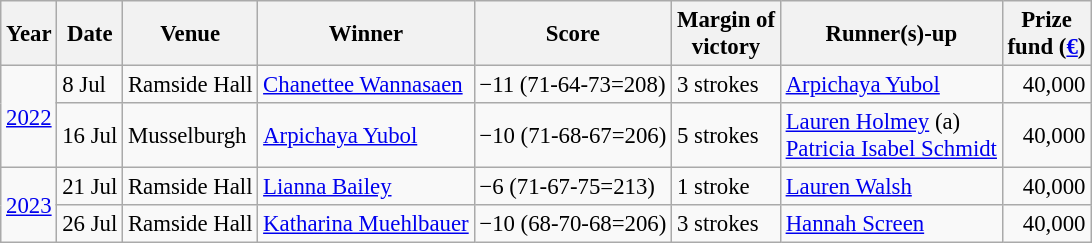<table class=wikitable style="font-size:95%">
<tr>
<th>Year</th>
<th>Date</th>
<th>Venue</th>
<th>Winner</th>
<th>Score</th>
<th>Margin of<br>victory</th>
<th>Runner(s)-up</th>
<th>Prize<br>fund (<a href='#'>€</a>)</th>
</tr>
<tr>
<td rowspan=2 align=center><a href='#'>2022</a></td>
<td>8 Jul</td>
<td>Ramside Hall</td>
<td> <a href='#'>Chanettee Wannasaen</a></td>
<td>−11 (71-64-73=208)</td>
<td>3 strokes</td>
<td> <a href='#'>Arpichaya Yubol</a></td>
<td align=right>40,000</td>
</tr>
<tr>
<td>16 Jul</td>
<td>Musselburgh</td>
<td> <a href='#'>Arpichaya Yubol</a></td>
<td>−10 (71-68-67=206)</td>
<td>5 strokes</td>
<td> <a href='#'>Lauren Holmey</a> (a)<br> <a href='#'>Patricia Isabel Schmidt</a></td>
<td align=right>40,000</td>
</tr>
<tr>
<td rowspan=2 align=center><a href='#'>2023</a></td>
<td>21 Jul</td>
<td>Ramside Hall</td>
<td> <a href='#'>Lianna Bailey</a></td>
<td>−6 (71-67-75=213)</td>
<td>1 stroke</td>
<td> <a href='#'>Lauren Walsh</a></td>
<td align=right>40,000</td>
</tr>
<tr>
<td>26 Jul</td>
<td>Ramside Hall</td>
<td> <a href='#'>Katharina Muehlbauer</a></td>
<td>−10 (68-70-68=206)</td>
<td>3 strokes</td>
<td> <a href='#'>Hannah Screen</a></td>
<td align=right>40,000</td>
</tr>
</table>
